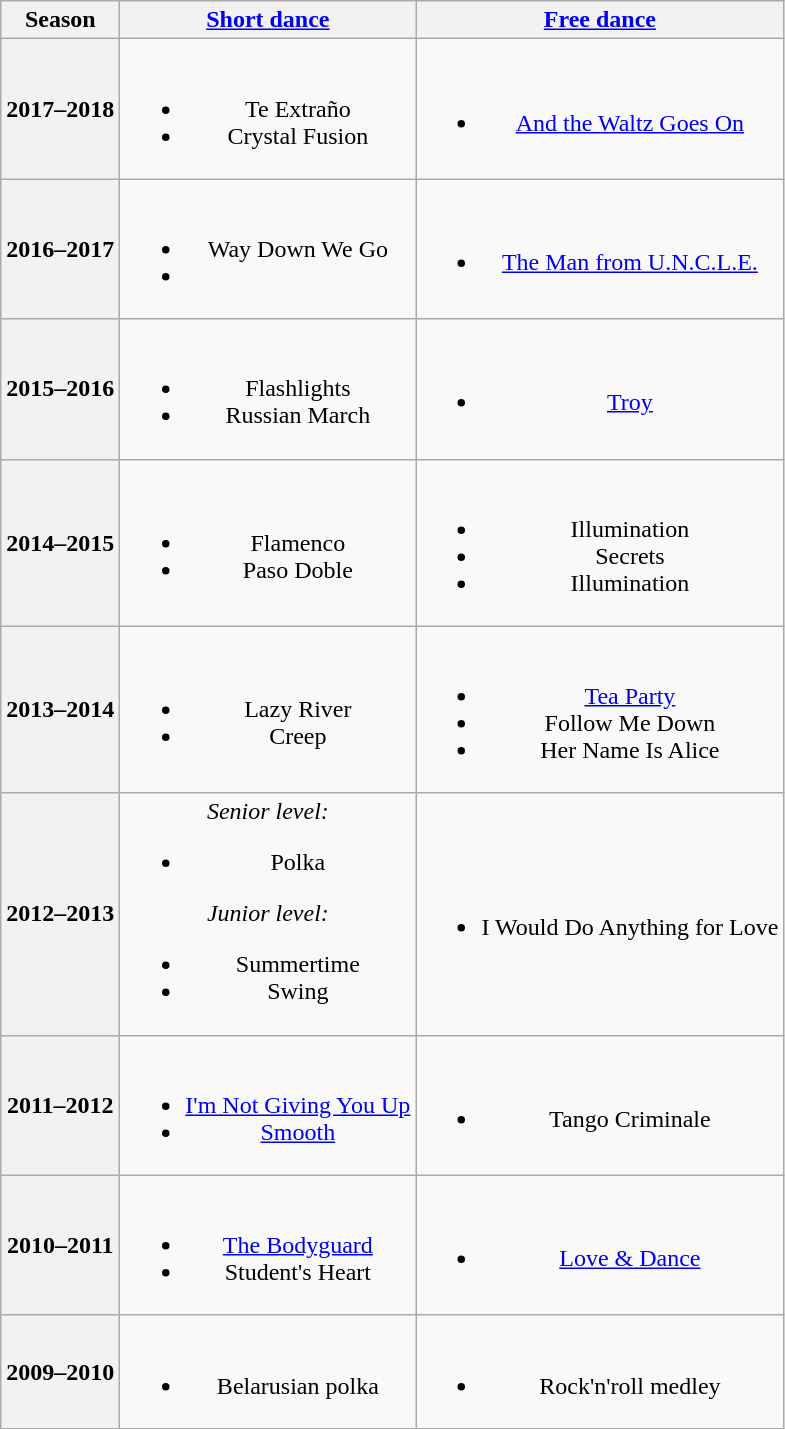<table class="wikitable" style="text-align:center">
<tr>
<th>Season</th>
<th><a href='#'>Short dance</a></th>
<th><a href='#'>Free dance</a></th>
</tr>
<tr>
<th>2017–2018 <br> </th>
<td><br><ul><li> Te Extraño <br></li><li> Crystal Fusion <br></li></ul></td>
<td><br><ul><li><a href='#'>And the Waltz Goes On</a> <br></li></ul></td>
</tr>
<tr>
<th>2016–2017 <br> </th>
<td><br><ul><li> Way Down We Go <br></li><li></li></ul></td>
<td><br><ul><li><a href='#'>The Man from U.N.C.L.E.</a></li></ul></td>
</tr>
<tr>
<th>2015–2016 <br> </th>
<td><br><ul><li> Flashlights</li><li> Russian March</li></ul></td>
<td><br><ul><li><a href='#'>Troy</a> <br></li></ul></td>
</tr>
<tr>
<th>2014–2015 <br> </th>
<td><br><ul><li>Flamenco</li><li>Paso Doble</li></ul></td>
<td><br><ul><li>Illumination <br></li><li>Secrets <br></li><li>Illumination <br></li></ul></td>
</tr>
<tr>
<th>2013–2014 <br> </th>
<td><br><ul><li> Lazy River <br></li><li> Creep <br></li></ul></td>
<td><br><ul><li><a href='#'>Tea Party</a> <br></li><li>Follow Me Down <br></li><li>Her Name Is Alice <br></li></ul></td>
</tr>
<tr>
<th>2012–2013 <br> </th>
<td><em>Senior level:</em><br><ul><li>Polka</li></ul><em>Junior level:</em><ul><li>Summertime <br></li><li>Swing</li></ul></td>
<td><br><ul><li>I Would Do Anything for Love <br></li></ul></td>
</tr>
<tr>
<th>2011–2012 <br> </th>
<td><br><ul><li><a href='#'>I'm Not Giving You Up</a> <br></li><li><a href='#'>Smooth</a> <br></li></ul></td>
<td><br><ul><li>Tango Criminale</li></ul></td>
</tr>
<tr>
<th>2010–2011 <br> </th>
<td><br><ul><li><a href='#'>The Bodyguard</a></li><li>Student's Heart</li></ul></td>
<td><br><ul><li><a href='#'>Love & Dance</a></li></ul></td>
</tr>
<tr>
<th>2009–2010 <br> </th>
<td><br><ul><li>Belarusian polka</li></ul></td>
<td><br><ul><li>Rock'n'roll medley</li></ul></td>
</tr>
</table>
